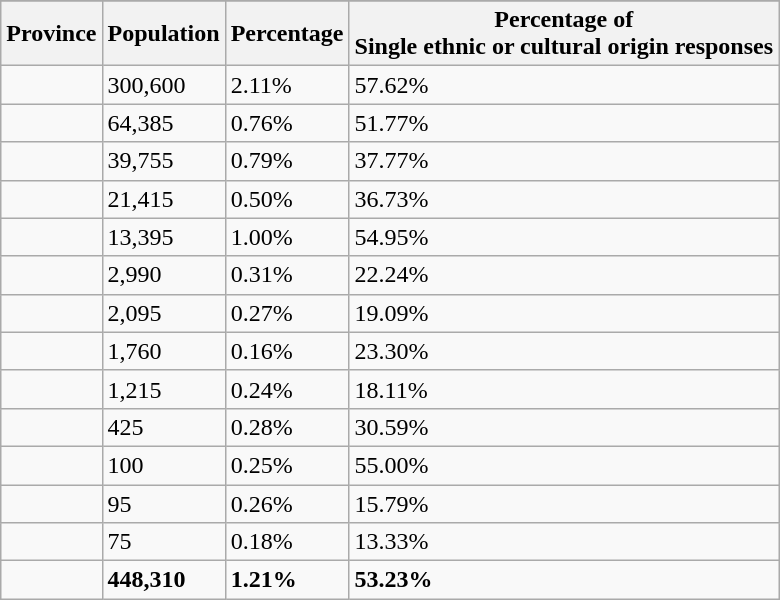<table class="wikitable sortable">
<tr>
</tr>
<tr>
<th>Province</th>
<th>Population</th>
<th>Percentage</th>
<th>Percentage of<br><strong>Single ethnic</strong> 
<strong>or cultural origin</strong> 
<strong>responses</strong></th>
</tr>
<tr>
<td></td>
<td>300,600</td>
<td>2.11%</td>
<td>57.62%</td>
</tr>
<tr>
<td></td>
<td>64,385</td>
<td>0.76%</td>
<td>51.77%</td>
</tr>
<tr>
<td></td>
<td>39,755</td>
<td>0.79%</td>
<td>37.77%</td>
</tr>
<tr>
<td></td>
<td>21,415</td>
<td>0.50%</td>
<td>36.73%</td>
</tr>
<tr>
<td></td>
<td>13,395</td>
<td>1.00%</td>
<td>54.95%</td>
</tr>
<tr>
<td></td>
<td>2,990</td>
<td>0.31%</td>
<td>22.24%</td>
</tr>
<tr>
<td></td>
<td>2,095</td>
<td>0.27%</td>
<td>19.09%</td>
</tr>
<tr>
<td></td>
<td>1,760</td>
<td>0.16%</td>
<td>23.30%</td>
</tr>
<tr>
<td></td>
<td>1,215</td>
<td>0.24%</td>
<td>18.11%</td>
</tr>
<tr>
<td></td>
<td>425</td>
<td>0.28%</td>
<td>30.59%</td>
</tr>
<tr>
<td></td>
<td>100</td>
<td>0.25%</td>
<td>55.00%</td>
</tr>
<tr>
<td></td>
<td>95</td>
<td>0.26%</td>
<td>15.79%</td>
</tr>
<tr>
<td></td>
<td>75</td>
<td>0.18%</td>
<td>13.33%</td>
</tr>
<tr>
<td></td>
<td><strong>448,310</strong></td>
<td><strong>1.21%</strong></td>
<td><strong>53.23%</strong></td>
</tr>
</table>
